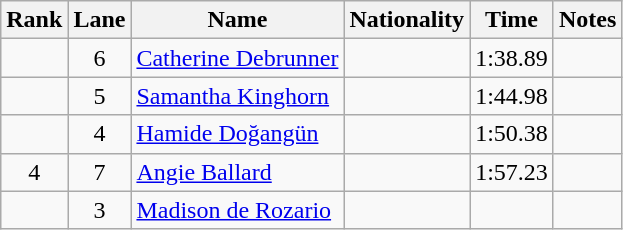<table class="wikitable sortable" style="text-align:center">
<tr>
<th>Rank</th>
<th>Lane</th>
<th>Name</th>
<th>Nationality</th>
<th>Time</th>
<th>Notes</th>
</tr>
<tr>
<td></td>
<td>6</td>
<td align=left><a href='#'>Catherine Debrunner</a></td>
<td align=left></td>
<td>1:38.89</td>
<td></td>
</tr>
<tr>
<td></td>
<td>5</td>
<td align=left><a href='#'>Samantha Kinghorn</a></td>
<td align=left></td>
<td>1:44.98</td>
<td></td>
</tr>
<tr>
<td></td>
<td>4</td>
<td align=left><a href='#'>Hamide Doğangün</a></td>
<td align=left></td>
<td>1:50.38</td>
<td></td>
</tr>
<tr>
<td>4</td>
<td>7</td>
<td align=left><a href='#'>Angie Ballard</a></td>
<td align=left></td>
<td>1:57.23</td>
<td></td>
</tr>
<tr>
<td></td>
<td>3</td>
<td align=left><a href='#'>Madison de Rozario</a></td>
<td align=left></td>
<td data-sort-value=9:99.99></td>
<td></td>
</tr>
</table>
